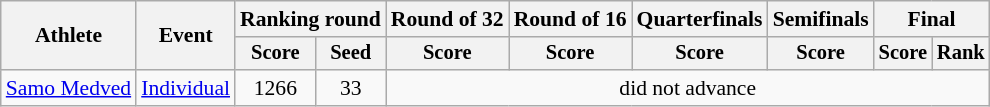<table class="wikitable" style="font-size:90%">
<tr>
<th rowspan="2">Athlete</th>
<th rowspan="2">Event</th>
<th colspan="2">Ranking round</th>
<th colspan="1">Round of 32</th>
<th colspan="1">Round of 16</th>
<th colspan="1">Quarterfinals</th>
<th colspan="1">Semifinals</th>
<th colspan="2">Final</th>
</tr>
<tr style="font-size:95%">
<th>Score</th>
<th>Seed</th>
<th>Score</th>
<th>Score</th>
<th>Score</th>
<th>Score</th>
<th>Score</th>
<th>Rank</th>
</tr>
<tr align=center>
<td align=left><a href='#'>Samo Medved</a></td>
<td align=left><a href='#'>Individual</a></td>
<td>1266</td>
<td>33</td>
<td colspan=7>did not advance</td>
</tr>
</table>
